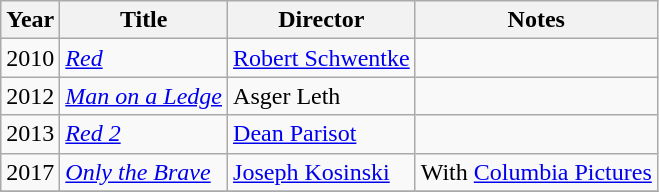<table class="wikitable">
<tr>
<th>Year</th>
<th>Title</th>
<th>Director</th>
<th>Notes</th>
</tr>
<tr>
<td>2010</td>
<td><em><a href='#'>Red</a></em></td>
<td><a href='#'>Robert Schwentke</a></td>
<td></td>
</tr>
<tr>
<td>2012</td>
<td><em><a href='#'>Man on a Ledge</a></em></td>
<td>Asger Leth</td>
<td></td>
</tr>
<tr>
<td>2013</td>
<td><em><a href='#'>Red 2</a></em></td>
<td><a href='#'>Dean Parisot</a></td>
<td></td>
</tr>
<tr>
<td>2017</td>
<td><em><a href='#'>Only the Brave</a></em></td>
<td><a href='#'>Joseph Kosinski</a></td>
<td>With <a href='#'>Columbia Pictures</a></td>
</tr>
<tr>
</tr>
</table>
